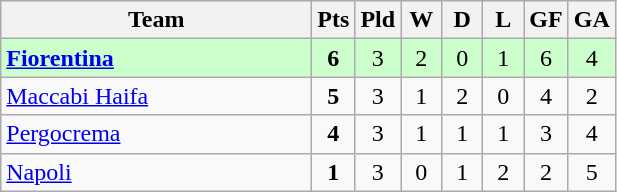<table class="wikitable" style="text-align:center;">
<tr>
<th width=200>Team</th>
<th width=20>Pts</th>
<th width=20>Pld</th>
<th width=20>W</th>
<th width=20>D</th>
<th width=20>L</th>
<th width=20>GF</th>
<th width=20>GA</th>
</tr>
<tr style="background:#ccffcc">
<td style="text-align:left"> <strong><a href='#'>Fiorentina</a></strong></td>
<td><strong>6</strong></td>
<td>3</td>
<td>2</td>
<td>0</td>
<td>1</td>
<td>6</td>
<td>4</td>
</tr>
<tr>
<td style="text-align:left"> <a href='#'>Maccabi Haifa</a></td>
<td><strong>5</strong></td>
<td>3</td>
<td>1</td>
<td>2</td>
<td>0</td>
<td>4</td>
<td>2</td>
</tr>
<tr>
<td style="text-align:left"> <a href='#'>Pergocrema</a></td>
<td><strong>4</strong></td>
<td>3</td>
<td>1</td>
<td>1</td>
<td>1</td>
<td>3</td>
<td>4</td>
</tr>
<tr>
<td style="text-align:left"> <a href='#'>Napoli</a></td>
<td><strong>1</strong></td>
<td>3</td>
<td>0</td>
<td>1</td>
<td>2</td>
<td>2</td>
<td>5</td>
</tr>
</table>
